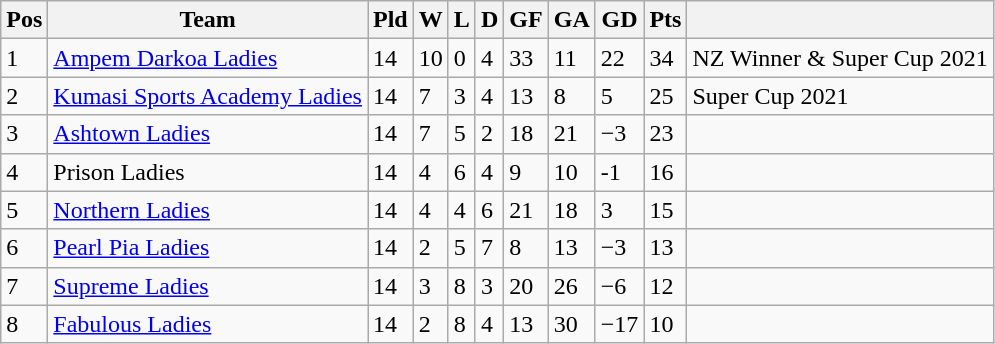<table class="wikitable">
<tr>
<th>Pos</th>
<th>Team</th>
<th>Pld</th>
<th>W</th>
<th>L</th>
<th>D</th>
<th>GF</th>
<th>GA</th>
<th>GD</th>
<th>Pts</th>
<th></th>
</tr>
<tr>
<td>1</td>
<td><a href='#'>Ampem Darkoa Ladies</a></td>
<td>14</td>
<td>10</td>
<td>0</td>
<td>4</td>
<td>33</td>
<td>11</td>
<td>22</td>
<td>34</td>
<td>NZ Winner & Super Cup 2021</td>
</tr>
<tr>
<td>2</td>
<td><a href='#'>Kumasi Sports Academy Ladies</a></td>
<td>14</td>
<td>7</td>
<td>3</td>
<td>4</td>
<td>13</td>
<td>8</td>
<td>5</td>
<td>25</td>
<td>Super Cup 2021</td>
</tr>
<tr>
<td>3</td>
<td><a href='#'>Ashtown Ladies</a></td>
<td>14</td>
<td>7</td>
<td>5</td>
<td>2</td>
<td>18</td>
<td>21</td>
<td>−3</td>
<td>23</td>
<td></td>
</tr>
<tr>
<td>4</td>
<td>Prison Ladies</td>
<td>14</td>
<td>4</td>
<td>6</td>
<td>4</td>
<td>9</td>
<td>10</td>
<td>-1</td>
<td>16</td>
<td></td>
</tr>
<tr>
<td>5</td>
<td><a href='#'>Northern Ladies</a></td>
<td>14</td>
<td>4</td>
<td>4</td>
<td>6</td>
<td>21</td>
<td>18</td>
<td>3</td>
<td>15</td>
<td></td>
</tr>
<tr>
<td>6</td>
<td><a href='#'>Pearl Pia Ladies</a></td>
<td>14</td>
<td>2</td>
<td>5</td>
<td>7</td>
<td>8</td>
<td>13</td>
<td>−3</td>
<td>13</td>
<td></td>
</tr>
<tr>
<td>7</td>
<td><a href='#'>Supreme Ladies</a></td>
<td>14</td>
<td>3</td>
<td>8</td>
<td>3</td>
<td>20</td>
<td>26</td>
<td>−6</td>
<td>12</td>
<td></td>
</tr>
<tr>
<td>8</td>
<td><a href='#'>Fabulous Ladies</a></td>
<td>14</td>
<td>2</td>
<td>8</td>
<td>4</td>
<td>13</td>
<td>30</td>
<td>−17</td>
<td>10</td>
<td></td>
</tr>
</table>
